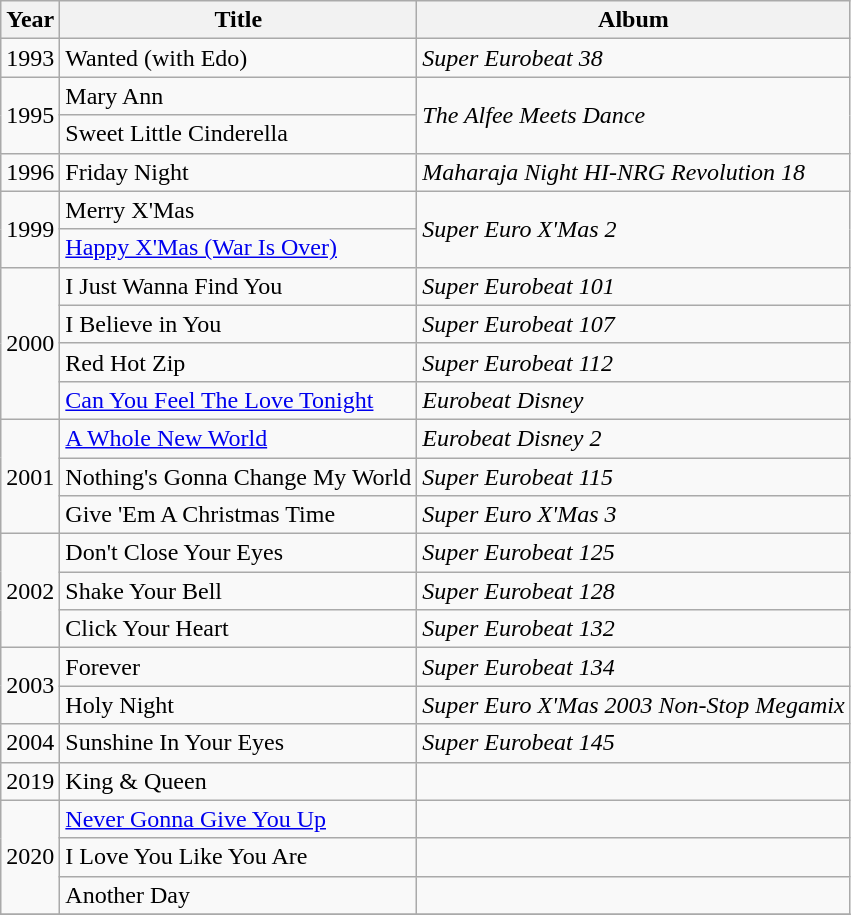<table class="wikitable">
<tr>
<th>Year</th>
<th>Title</th>
<th>Album</th>
</tr>
<tr>
<td>1993</td>
<td>Wanted <span> (with Edo) </span></td>
<td><em> Super Eurobeat 38 </em></td>
</tr>
<tr>
<td rowspan="2">1995</td>
<td>Mary Ann</td>
<td rowspan="2"><em>The Alfee Meets Dance</em></td>
</tr>
<tr>
<td>Sweet Little Cinderella</td>
</tr>
<tr>
<td>1996</td>
<td>Friday Night</td>
<td><em> Maharaja Night HI-NRG Revolution 18 </em></td>
</tr>
<tr>
<td rowspan="2">1999</td>
<td>Merry X'Mas</td>
<td rowspan="2"><em>Super Euro X'Mas 2</em></td>
</tr>
<tr>
<td><a href='#'>Happy X'Mas (War Is Over)</a></td>
</tr>
<tr>
<td rowspan="4">2000</td>
<td>I Just Wanna Find You</td>
<td><em>Super Eurobeat 101</em></td>
</tr>
<tr>
<td>I Believe in You</td>
<td><em>Super Eurobeat 107</em></td>
</tr>
<tr>
<td>Red Hot Zip</td>
<td><em>Super Eurobeat 112</em></td>
</tr>
<tr>
<td><a href='#'>Can You Feel The Love Tonight</a></td>
<td><em>Eurobeat Disney</em></td>
</tr>
<tr>
<td rowspan="3">2001</td>
<td><a href='#'>A Whole New World</a></td>
<td><em>Eurobeat Disney 2</em></td>
</tr>
<tr>
<td>Nothing's Gonna Change My World</td>
<td><em>Super Eurobeat 115</em></td>
</tr>
<tr>
<td>Give 'Em A Christmas Time</td>
<td><em>Super Euro X'Mas 3</em></td>
</tr>
<tr>
<td rowspan="3">2002</td>
<td>Don't Close Your Eyes</td>
<td><em>Super Eurobeat 125</em></td>
</tr>
<tr>
<td>Shake Your Bell</td>
<td><em>Super Eurobeat 128</em></td>
</tr>
<tr>
<td>Click Your Heart</td>
<td><em>Super Eurobeat 132</em></td>
</tr>
<tr>
<td rowspan="2">2003</td>
<td>Forever</td>
<td><em>Super Eurobeat 134</em></td>
</tr>
<tr>
<td>Holy Night</td>
<td><em>Super Euro X'Mas 2003 Non-Stop Megamix</em></td>
</tr>
<tr>
<td>2004</td>
<td>Sunshine In Your Eyes</td>
<td><em>Super Eurobeat 145</em></td>
</tr>
<tr>
<td>2019</td>
<td>King & Queen</td>
<td></td>
</tr>
<tr>
<td rowspan="3">2020</td>
<td><a href='#'>Never Gonna Give You Up</a></td>
<td></td>
</tr>
<tr>
<td>I Love You Like You Are</td>
<td></td>
</tr>
<tr>
<td>Another Day</td>
<td></td>
</tr>
<tr>
</tr>
</table>
